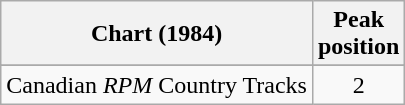<table class="wikitable sortable">
<tr>
<th align="left">Chart (1984)</th>
<th align="center">Peak<br>position</th>
</tr>
<tr>
</tr>
<tr>
<td align="left">Canadian <em>RPM</em> Country Tracks</td>
<td align="center">2</td>
</tr>
</table>
